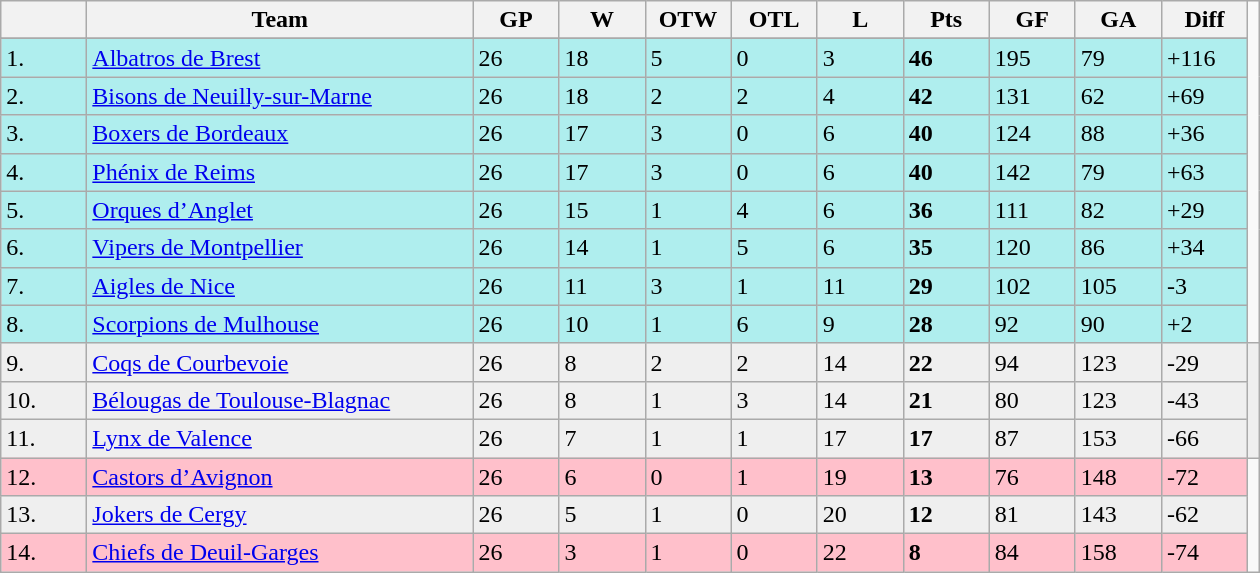<table class="wikitable">
<tr>
<th width="50"></th>
<th width="250">Team</th>
<th width="50">GP</th>
<th width="50">W</th>
<th width="50">OTW</th>
<th width="50">OTL</th>
<th width="50">L</th>
<th width="50">Pts</th>
<th width="50">GF</th>
<th width="50">GA</th>
<th width="50">Diff</th>
</tr>
<tr ---->
</tr>
<tr bgcolor="#AFEEEE">
<td>1.</td>
<td align="left"><a href='#'>Albatros de Brest</a></td>
<td>26</td>
<td>18</td>
<td>5</td>
<td>0</td>
<td>3</td>
<td><strong>46</strong></td>
<td>195</td>
<td>79</td>
<td>+116</td>
</tr>
<tr bgcolor="#AFEEEE">
<td>2.</td>
<td align="left"><a href='#'>Bisons de Neuilly-sur-Marne</a></td>
<td>26</td>
<td>18</td>
<td>2</td>
<td>2</td>
<td>4</td>
<td><strong>42</strong></td>
<td>131</td>
<td>62</td>
<td>+69</td>
</tr>
<tr bgcolor="#AFEEEE">
<td>3.</td>
<td align="left"><a href='#'>Boxers de Bordeaux</a></td>
<td>26</td>
<td>17</td>
<td>3</td>
<td>0</td>
<td>6</td>
<td><strong>40</strong></td>
<td>124</td>
<td>88</td>
<td>+36</td>
</tr>
<tr bgcolor="#AFEEEE">
<td>4.</td>
<td align="left"><a href='#'>Phénix de Reims</a></td>
<td>26</td>
<td>17</td>
<td>3</td>
<td>0</td>
<td>6</td>
<td><strong>40</strong></td>
<td>142</td>
<td>79</td>
<td>+63</td>
</tr>
<tr bgcolor="#AFEEEE">
<td>5.</td>
<td align="left"><a href='#'>Orques d’Anglet</a></td>
<td>26</td>
<td>15</td>
<td>1</td>
<td>4</td>
<td>6</td>
<td><strong>36</strong></td>
<td>111</td>
<td>82</td>
<td>+29</td>
</tr>
<tr bgcolor="#AFEEEE">
<td>6.</td>
<td align="left"><a href='#'>Vipers de Montpellier</a></td>
<td>26</td>
<td>14</td>
<td>1</td>
<td>5</td>
<td>6</td>
<td><strong>35</strong></td>
<td>120</td>
<td>86</td>
<td>+34</td>
</tr>
<tr bgcolor="#AFEEEE">
<td>7.</td>
<td align="left"><a href='#'>Aigles de Nice</a></td>
<td>26</td>
<td>11</td>
<td>3</td>
<td>1</td>
<td>11</td>
<td><strong>29</strong></td>
<td>102</td>
<td>105</td>
<td>-3</td>
</tr>
<tr bgcolor="#AFEEEE">
<td>8.</td>
<td align="left"><a href='#'>Scorpions de Mulhouse</a></td>
<td>26</td>
<td>10</td>
<td>1</td>
<td>6</td>
<td>9</td>
<td><strong>28</strong></td>
<td>92</td>
<td>90</td>
<td>+2</td>
</tr>
<tr bgcolor="#EFEFEF">
<td>9.</td>
<td align="left"><a href='#'>Coqs de Courbevoie</a></td>
<td>26</td>
<td>8</td>
<td>2</td>
<td>2</td>
<td>14</td>
<td><strong>22</strong></td>
<td>94</td>
<td>123</td>
<td>-29</td>
<td rowspan=3></td>
</tr>
<tr bgcolor="#EFEFEF">
<td>10.</td>
<td align="left"><a href='#'>Bélougas de Toulouse-Blagnac</a></td>
<td>26</td>
<td>8</td>
<td>1</td>
<td>3</td>
<td>14</td>
<td><strong>21</strong></td>
<td>80</td>
<td>123</td>
<td>-43</td>
</tr>
<tr bgcolor="#EFEFEF">
<td>11.</td>
<td align="left"><a href='#'>Lynx de Valence</a></td>
<td>26</td>
<td>7</td>
<td>1</td>
<td>1</td>
<td>17</td>
<td><strong>17</strong></td>
<td>87</td>
<td>153</td>
<td>-66</td>
</tr>
<tr bgcolor="#FFC0CB">
<td>12.</td>
<td align="left"><a href='#'>Castors d’Avignon</a></td>
<td>26</td>
<td>6</td>
<td>0</td>
<td>1</td>
<td>19</td>
<td><strong>13</strong></td>
<td>76</td>
<td>148</td>
<td>-72</td>
</tr>
<tr bgcolor="#EFEFEF">
<td>13.</td>
<td align="left"><a href='#'>Jokers de Cergy</a></td>
<td>26</td>
<td>5</td>
<td>1</td>
<td>0</td>
<td>20</td>
<td><strong>12</strong></td>
<td>81</td>
<td>143</td>
<td>-62</td>
</tr>
<tr bgcolor="#FFC0CB">
<td>14.</td>
<td align="left"><a href='#'>Chiefs de Deuil-Garges</a></td>
<td>26</td>
<td>3</td>
<td>1</td>
<td>0</td>
<td>22</td>
<td><strong>8</strong></td>
<td>84</td>
<td>158</td>
<td>-74</td>
</tr>
</table>
